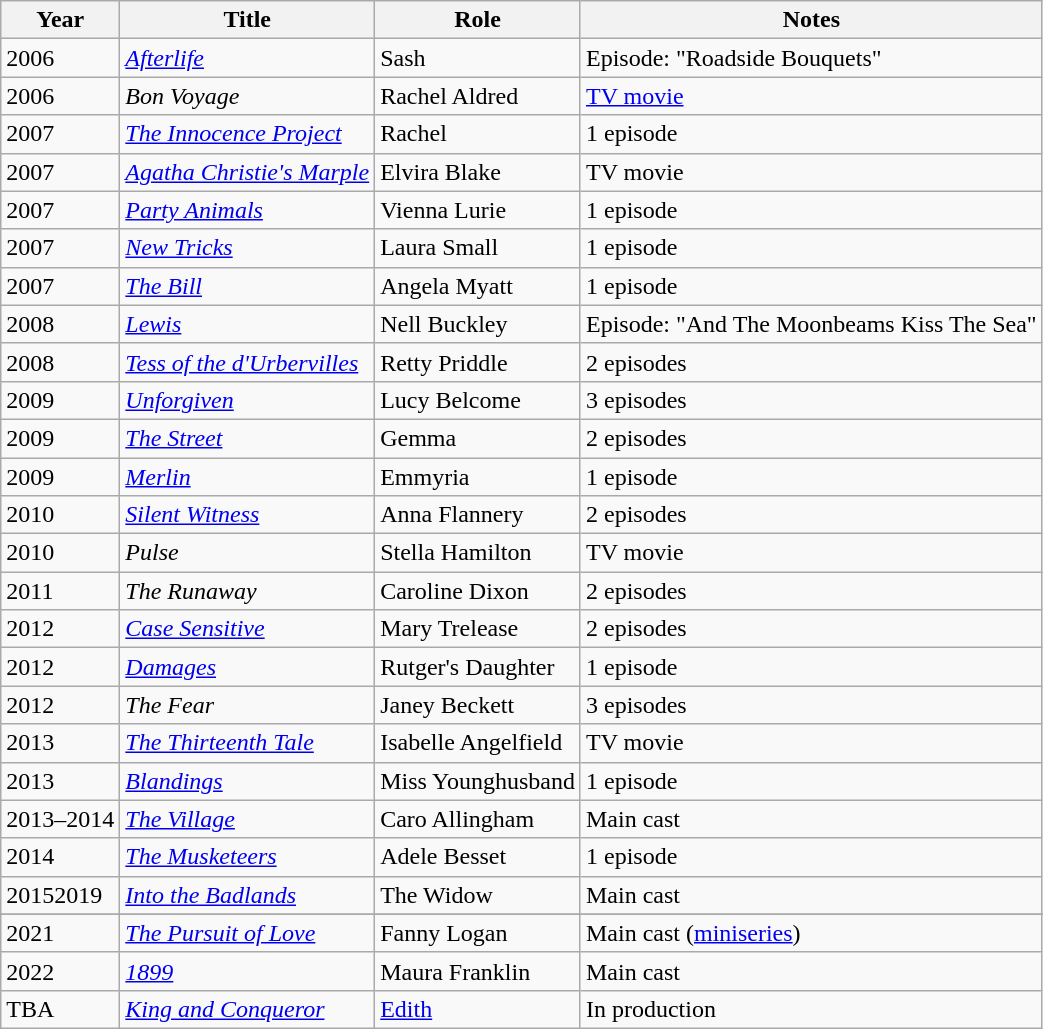<table class="wikitable sortable">
<tr>
<th>Year</th>
<th>Title</th>
<th>Role</th>
<th>Notes</th>
</tr>
<tr>
<td>2006</td>
<td><em><a href='#'>Afterlife</a></em></td>
<td>Sash</td>
<td>Episode: "Roadside Bouquets"</td>
</tr>
<tr>
<td>2006</td>
<td><em>Bon Voyage</em></td>
<td>Rachel Aldred</td>
<td><a href='#'>TV movie</a></td>
</tr>
<tr>
<td>2007</td>
<td><em><a href='#'>The Innocence Project</a></em></td>
<td>Rachel</td>
<td>1 episode</td>
</tr>
<tr>
<td>2007</td>
<td><em><a href='#'>Agatha Christie's Marple</a></em></td>
<td>Elvira Blake</td>
<td>TV movie</td>
</tr>
<tr>
<td>2007</td>
<td><em><a href='#'>Party Animals</a></em></td>
<td>Vienna Lurie</td>
<td>1 episode</td>
</tr>
<tr>
<td>2007</td>
<td><em><a href='#'>New Tricks</a></em></td>
<td>Laura Small</td>
<td>1 episode</td>
</tr>
<tr>
<td>2007</td>
<td><em><a href='#'>The Bill</a></em></td>
<td>Angela Myatt</td>
<td>1 episode</td>
</tr>
<tr>
<td>2008</td>
<td><em><a href='#'>Lewis</a></em></td>
<td>Nell Buckley</td>
<td>Episode: "And The Moonbeams Kiss The Sea"</td>
</tr>
<tr>
<td>2008</td>
<td><em><a href='#'>Tess of the d'Urbervilles</a></em></td>
<td>Retty Priddle</td>
<td>2 episodes</td>
</tr>
<tr>
<td>2009</td>
<td><em><a href='#'>Unforgiven</a></em></td>
<td>Lucy Belcome</td>
<td>3 episodes</td>
</tr>
<tr>
<td>2009</td>
<td><em><a href='#'>The Street</a></em></td>
<td>Gemma</td>
<td>2 episodes</td>
</tr>
<tr>
<td>2009</td>
<td><em><a href='#'>Merlin</a></em></td>
<td>Emmyria</td>
<td>1 episode</td>
</tr>
<tr>
<td>2010</td>
<td><em><a href='#'>Silent Witness</a></em></td>
<td>Anna Flannery</td>
<td>2 episodes</td>
</tr>
<tr>
<td>2010</td>
<td><em>Pulse</em></td>
<td>Stella Hamilton</td>
<td>TV movie</td>
</tr>
<tr>
<td>2011</td>
<td><em>The Runaway</em></td>
<td>Caroline Dixon</td>
<td>2 episodes</td>
</tr>
<tr>
<td>2012</td>
<td><em><a href='#'>Case Sensitive</a></em></td>
<td>Mary Trelease</td>
<td>2 episodes</td>
</tr>
<tr>
<td>2012</td>
<td><em><a href='#'>Damages</a></em></td>
<td>Rutger's Daughter</td>
<td>1 episode</td>
</tr>
<tr>
<td>2012</td>
<td><em>The Fear</em></td>
<td>Janey Beckett</td>
<td>3 episodes</td>
</tr>
<tr>
<td>2013</td>
<td><em><a href='#'>The Thirteenth Tale</a></em></td>
<td>Isabelle Angelfield</td>
<td>TV movie</td>
</tr>
<tr>
<td>2013</td>
<td><em><a href='#'>Blandings</a></em></td>
<td>Miss Younghusband</td>
<td>1 episode</td>
</tr>
<tr>
<td>2013–2014</td>
<td><em><a href='#'>The Village</a></em></td>
<td>Caro Allingham</td>
<td>Main cast</td>
</tr>
<tr>
<td>2014</td>
<td><em><a href='#'>The Musketeers</a></em></td>
<td>Adele Besset</td>
<td>1 episode</td>
</tr>
<tr>
<td>20152019</td>
<td><em><a href='#'>Into the Badlands</a></em></td>
<td>The Widow</td>
<td>Main cast</td>
</tr>
<tr>
</tr>
<tr>
<td>2021</td>
<td><em><a href='#'>The Pursuit of Love</a></em></td>
<td>Fanny Logan</td>
<td>Main cast (<a href='#'>miniseries</a>)</td>
</tr>
<tr>
<td>2022</td>
<td><em><a href='#'>1899</a></em></td>
<td>Maura Franklin</td>
<td>Main cast</td>
</tr>
<tr>
<td>TBA</td>
<td><em><a href='#'>King and Conqueror</a></em></td>
<td><a href='#'>Edith</a></td>
<td>In production</td>
</tr>
</table>
